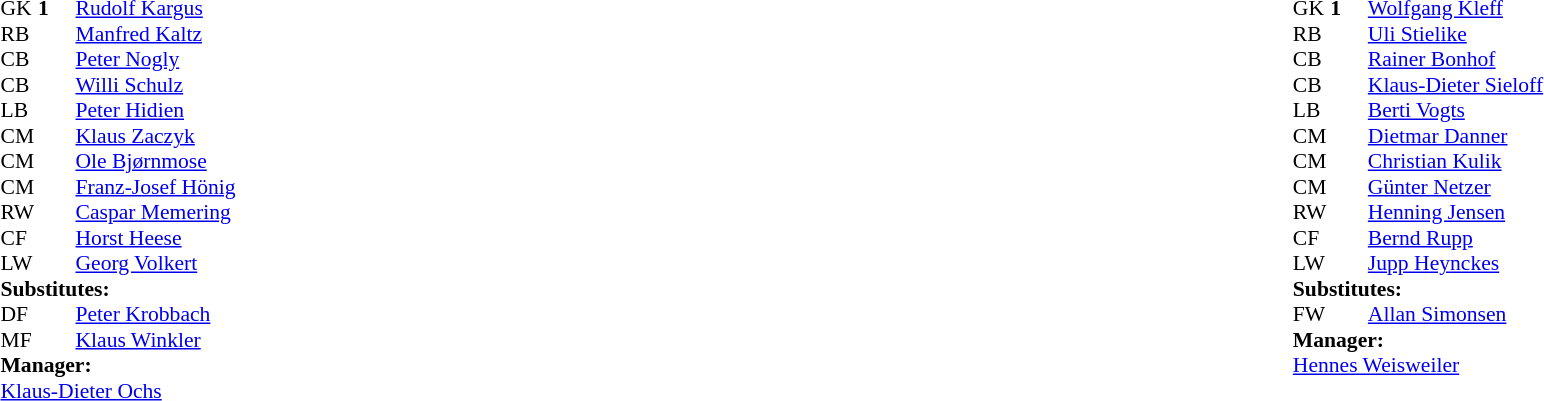<table width="100%">
<tr>
<td valign="top" width="40%"><br><table style="font-size:90%" cellspacing="0" cellpadding="0">
<tr>
<th width=25></th>
<th width=25></th>
</tr>
<tr>
<td>GK</td>
<td><strong>1</strong></td>
<td> <a href='#'>Rudolf Kargus</a></td>
</tr>
<tr>
<td>RB</td>
<td></td>
<td> <a href='#'>Manfred Kaltz</a></td>
</tr>
<tr>
<td>CB</td>
<td></td>
<td> <a href='#'>Peter Nogly</a></td>
</tr>
<tr>
<td>CB</td>
<td></td>
<td> <a href='#'>Willi Schulz</a></td>
</tr>
<tr>
<td>LB</td>
<td></td>
<td> <a href='#'>Peter Hidien</a></td>
<td></td>
<td></td>
</tr>
<tr>
<td>CM</td>
<td></td>
<td> <a href='#'>Klaus Zaczyk</a></td>
</tr>
<tr>
<td>CM</td>
<td></td>
<td> <a href='#'>Ole Bjørnmose</a></td>
</tr>
<tr>
<td>CM</td>
<td></td>
<td> <a href='#'>Franz-Josef Hönig</a></td>
</tr>
<tr>
<td>RW</td>
<td></td>
<td> <a href='#'>Caspar Memering</a></td>
<td></td>
<td></td>
</tr>
<tr>
<td>CF</td>
<td></td>
<td> <a href='#'>Horst Heese</a></td>
</tr>
<tr>
<td>LW</td>
<td></td>
<td> <a href='#'>Georg Volkert</a></td>
</tr>
<tr>
<td colspan=3><strong>Substitutes:</strong></td>
</tr>
<tr>
<td>DF</td>
<td></td>
<td> <a href='#'>Peter Krobbach</a></td>
<td></td>
<td></td>
</tr>
<tr>
<td>MF</td>
<td></td>
<td> <a href='#'>Klaus Winkler</a></td>
<td></td>
<td></td>
</tr>
<tr>
<td colspan=3><strong>Manager:</strong></td>
</tr>
<tr>
<td colspan=3> <a href='#'>Klaus-Dieter Ochs</a></td>
</tr>
</table>
</td>
<td valign="top"></td>
<td valign="top" width="50%"><br><table style="font-size:90%; margin:auto" cellspacing="0" cellpadding="0">
<tr>
<th width=25></th>
<th width=25></th>
</tr>
<tr>
<td>GK</td>
<td><strong>1</strong></td>
<td> <a href='#'>Wolfgang Kleff</a></td>
</tr>
<tr>
<td>RB</td>
<td></td>
<td> <a href='#'>Uli Stielike</a></td>
</tr>
<tr>
<td>CB</td>
<td></td>
<td> <a href='#'>Rainer Bonhof</a></td>
</tr>
<tr>
<td>CB</td>
<td></td>
<td> <a href='#'>Klaus-Dieter Sieloff</a></td>
</tr>
<tr>
<td>LB</td>
<td></td>
<td> <a href='#'>Berti Vogts</a></td>
</tr>
<tr>
<td>CM</td>
<td></td>
<td> <a href='#'>Dietmar Danner</a></td>
</tr>
<tr>
<td>CM</td>
<td></td>
<td> <a href='#'>Christian Kulik</a></td>
</tr>
<tr>
<td>CM</td>
<td></td>
<td> <a href='#'>Günter Netzer</a></td>
</tr>
<tr>
<td>RW</td>
<td></td>
<td> <a href='#'>Henning Jensen</a></td>
<td></td>
<td></td>
</tr>
<tr>
<td>CF</td>
<td></td>
<td> <a href='#'>Bernd Rupp</a></td>
</tr>
<tr>
<td>LW</td>
<td></td>
<td> <a href='#'>Jupp Heynckes</a></td>
</tr>
<tr>
<td colspan=3><strong>Substitutes:</strong></td>
</tr>
<tr>
<td>FW</td>
<td></td>
<td> <a href='#'>Allan Simonsen</a></td>
<td></td>
<td></td>
</tr>
<tr>
<td colspan=3><strong>Manager:</strong></td>
</tr>
<tr>
<td colspan=3> <a href='#'>Hennes Weisweiler</a></td>
</tr>
</table>
</td>
</tr>
</table>
